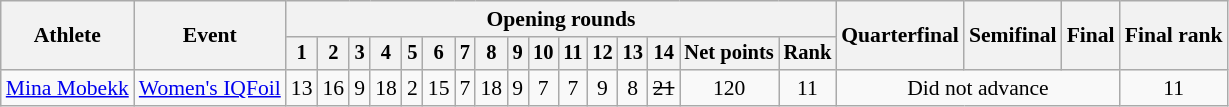<table class="wikitable" style="font-size:90%">
<tr>
<th rowspan="2">Athlete</th>
<th rowspan="2">Event</th>
<th colspan=16>Opening rounds</th>
<th rowspan=2>Quarterfinal</th>
<th rowspan=2>Semifinal</th>
<th rowspan=2>Final</th>
<th rowspan=2>Final rank</th>
</tr>
<tr style="font-size:95%">
<th>1</th>
<th>2</th>
<th>3</th>
<th>4</th>
<th>5</th>
<th>6</th>
<th>7</th>
<th>8</th>
<th>9</th>
<th>10</th>
<th>11</th>
<th>12</th>
<th>13</th>
<th>14</th>
<th>Net points</th>
<th>Rank</th>
</tr>
<tr align=center>
<td align=left><a href='#'>Mina Mobekk</a></td>
<td align=left><a href='#'>Women's IQFoil</a></td>
<td>13</td>
<td>16</td>
<td>9</td>
<td>18</td>
<td>2</td>
<td>15</td>
<td>7</td>
<td>18</td>
<td>9</td>
<td>7</td>
<td>7</td>
<td>9</td>
<td>8</td>
<td><s>21</s></td>
<td>120</td>
<td>11</td>
<td colspan=3>Did not advance</td>
<td>11</td>
</tr>
</table>
